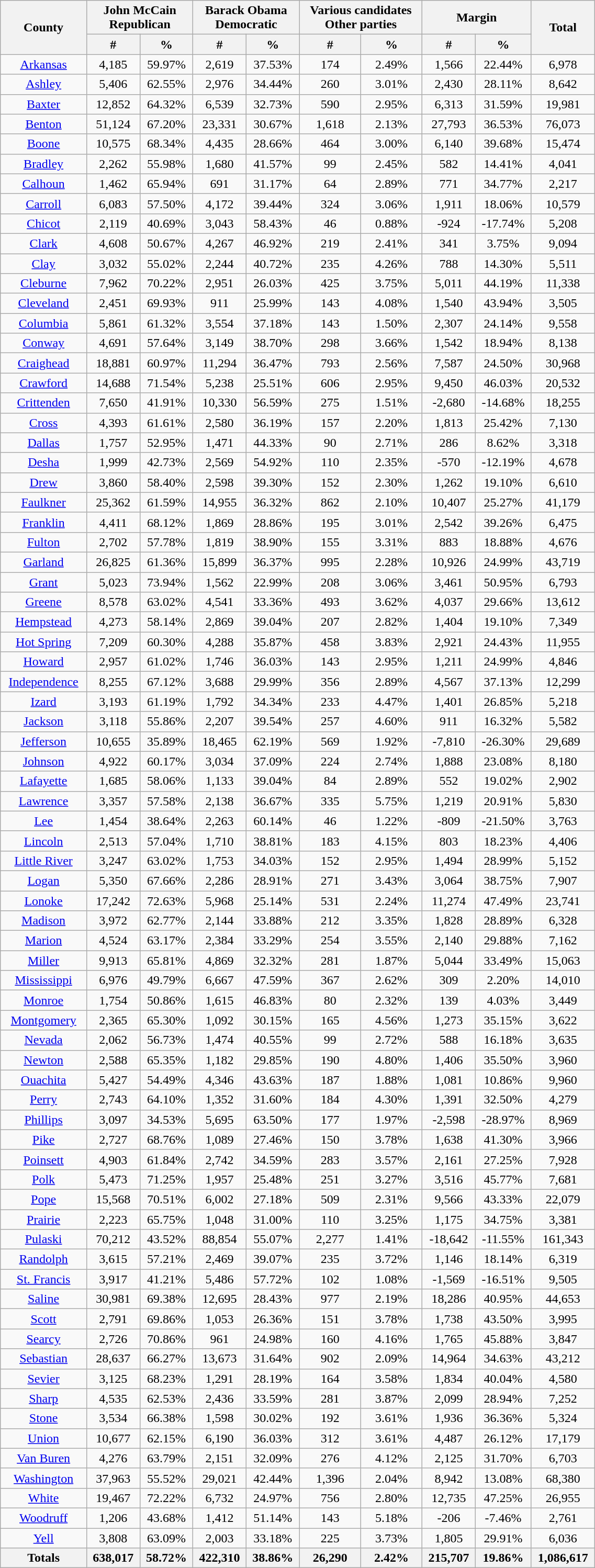<table width="60%" class="wikitable sortable">
<tr>
<th rowspan="2">County</th>
<th colspan="2">John McCain<br>Republican</th>
<th colspan="2">Barack Obama<br>Democratic</th>
<th colspan="2">Various candidates<br>Other parties</th>
<th colspan="2">Margin</th>
<th rowspan="2">Total</th>
</tr>
<tr>
<th style="text-align:center;" data-sort-type="number">#</th>
<th style="text-align:center;" data-sort-type="number">%</th>
<th style="text-align:center;" data-sort-type="number">#</th>
<th style="text-align:center;" data-sort-type="number">%</th>
<th style="text-align:center;" data-sort-type="number">#</th>
<th style="text-align:center;" data-sort-type="number">%</th>
<th style="text-align:center;" data-sort-type="number">#</th>
<th style="text-align:center;" data-sort-type="number">%</th>
</tr>
<tr style="text-align:center;">
<td><a href='#'>Arkansas</a></td>
<td>4,185</td>
<td>59.97%</td>
<td>2,619</td>
<td>37.53%</td>
<td>174</td>
<td>2.49%</td>
<td>1,566</td>
<td>22.44%</td>
<td>6,978</td>
</tr>
<tr style="text-align:center;">
<td><a href='#'>Ashley</a></td>
<td>5,406</td>
<td>62.55%</td>
<td>2,976</td>
<td>34.44%</td>
<td>260</td>
<td>3.01%</td>
<td>2,430</td>
<td>28.11%</td>
<td>8,642</td>
</tr>
<tr style="text-align:center;">
<td><a href='#'>Baxter</a></td>
<td>12,852</td>
<td>64.32%</td>
<td>6,539</td>
<td>32.73%</td>
<td>590</td>
<td>2.95%</td>
<td>6,313</td>
<td>31.59%</td>
<td>19,981</td>
</tr>
<tr style="text-align:center;">
<td><a href='#'>Benton</a></td>
<td>51,124</td>
<td>67.20%</td>
<td>23,331</td>
<td>30.67%</td>
<td>1,618</td>
<td>2.13%</td>
<td>27,793</td>
<td>36.53%</td>
<td>76,073</td>
</tr>
<tr style="text-align:center;">
<td><a href='#'>Boone</a></td>
<td>10,575</td>
<td>68.34%</td>
<td>4,435</td>
<td>28.66%</td>
<td>464</td>
<td>3.00%</td>
<td>6,140</td>
<td>39.68%</td>
<td>15,474</td>
</tr>
<tr style="text-align:center;">
<td><a href='#'>Bradley</a></td>
<td>2,262</td>
<td>55.98%</td>
<td>1,680</td>
<td>41.57%</td>
<td>99</td>
<td>2.45%</td>
<td>582</td>
<td>14.41%</td>
<td>4,041</td>
</tr>
<tr style="text-align:center;">
<td><a href='#'>Calhoun</a></td>
<td>1,462</td>
<td>65.94%</td>
<td>691</td>
<td>31.17%</td>
<td>64</td>
<td>2.89%</td>
<td>771</td>
<td>34.77%</td>
<td>2,217</td>
</tr>
<tr style="text-align:center;">
<td><a href='#'>Carroll</a></td>
<td>6,083</td>
<td>57.50%</td>
<td>4,172</td>
<td>39.44%</td>
<td>324</td>
<td>3.06%</td>
<td>1,911</td>
<td>18.06%</td>
<td>10,579</td>
</tr>
<tr style="text-align:center;">
<td><a href='#'>Chicot</a></td>
<td>2,119</td>
<td>40.69%</td>
<td>3,043</td>
<td>58.43%</td>
<td>46</td>
<td>0.88%</td>
<td>-924</td>
<td>-17.74%</td>
<td>5,208</td>
</tr>
<tr style="text-align:center;">
<td><a href='#'>Clark</a></td>
<td>4,608</td>
<td>50.67%</td>
<td>4,267</td>
<td>46.92%</td>
<td>219</td>
<td>2.41%</td>
<td>341</td>
<td>3.75%</td>
<td>9,094</td>
</tr>
<tr style="text-align:center;">
<td><a href='#'>Clay</a></td>
<td>3,032</td>
<td>55.02%</td>
<td>2,244</td>
<td>40.72%</td>
<td>235</td>
<td>4.26%</td>
<td>788</td>
<td>14.30%</td>
<td>5,511</td>
</tr>
<tr style="text-align:center;">
<td><a href='#'>Cleburne</a></td>
<td>7,962</td>
<td>70.22%</td>
<td>2,951</td>
<td>26.03%</td>
<td>425</td>
<td>3.75%</td>
<td>5,011</td>
<td>44.19%</td>
<td>11,338</td>
</tr>
<tr style="text-align:center;">
<td><a href='#'>Cleveland</a></td>
<td>2,451</td>
<td>69.93%</td>
<td>911</td>
<td>25.99%</td>
<td>143</td>
<td>4.08%</td>
<td>1,540</td>
<td>43.94%</td>
<td>3,505</td>
</tr>
<tr style="text-align:center;">
<td><a href='#'>Columbia</a></td>
<td>5,861</td>
<td>61.32%</td>
<td>3,554</td>
<td>37.18%</td>
<td>143</td>
<td>1.50%</td>
<td>2,307</td>
<td>24.14%</td>
<td>9,558</td>
</tr>
<tr style="text-align:center;">
<td><a href='#'>Conway</a></td>
<td>4,691</td>
<td>57.64%</td>
<td>3,149</td>
<td>38.70%</td>
<td>298</td>
<td>3.66%</td>
<td>1,542</td>
<td>18.94%</td>
<td>8,138</td>
</tr>
<tr style="text-align:center;">
<td><a href='#'>Craighead</a></td>
<td>18,881</td>
<td>60.97%</td>
<td>11,294</td>
<td>36.47%</td>
<td>793</td>
<td>2.56%</td>
<td>7,587</td>
<td>24.50%</td>
<td>30,968</td>
</tr>
<tr style="text-align:center;">
<td><a href='#'>Crawford</a></td>
<td>14,688</td>
<td>71.54%</td>
<td>5,238</td>
<td>25.51%</td>
<td>606</td>
<td>2.95%</td>
<td>9,450</td>
<td>46.03%</td>
<td>20,532</td>
</tr>
<tr style="text-align:center;">
<td><a href='#'>Crittenden</a></td>
<td>7,650</td>
<td>41.91%</td>
<td>10,330</td>
<td>56.59%</td>
<td>275</td>
<td>1.51%</td>
<td>-2,680</td>
<td>-14.68%</td>
<td>18,255</td>
</tr>
<tr style="text-align:center;">
<td><a href='#'>Cross</a></td>
<td>4,393</td>
<td>61.61%</td>
<td>2,580</td>
<td>36.19%</td>
<td>157</td>
<td>2.20%</td>
<td>1,813</td>
<td>25.42%</td>
<td>7,130</td>
</tr>
<tr style="text-align:center;">
<td><a href='#'>Dallas</a></td>
<td>1,757</td>
<td>52.95%</td>
<td>1,471</td>
<td>44.33%</td>
<td>90</td>
<td>2.71%</td>
<td>286</td>
<td>8.62%</td>
<td>3,318</td>
</tr>
<tr style="text-align:center;">
<td><a href='#'>Desha</a></td>
<td>1,999</td>
<td>42.73%</td>
<td>2,569</td>
<td>54.92%</td>
<td>110</td>
<td>2.35%</td>
<td>-570</td>
<td>-12.19%</td>
<td>4,678</td>
</tr>
<tr style="text-align:center;">
<td><a href='#'>Drew</a></td>
<td>3,860</td>
<td>58.40%</td>
<td>2,598</td>
<td>39.30%</td>
<td>152</td>
<td>2.30%</td>
<td>1,262</td>
<td>19.10%</td>
<td>6,610</td>
</tr>
<tr style="text-align:center;">
<td><a href='#'>Faulkner</a></td>
<td>25,362</td>
<td>61.59%</td>
<td>14,955</td>
<td>36.32%</td>
<td>862</td>
<td>2.10%</td>
<td>10,407</td>
<td>25.27%</td>
<td>41,179</td>
</tr>
<tr style="text-align:center;">
<td><a href='#'>Franklin</a></td>
<td>4,411</td>
<td>68.12%</td>
<td>1,869</td>
<td>28.86%</td>
<td>195</td>
<td>3.01%</td>
<td>2,542</td>
<td>39.26%</td>
<td>6,475</td>
</tr>
<tr style="text-align:center;">
<td><a href='#'>Fulton</a></td>
<td>2,702</td>
<td>57.78%</td>
<td>1,819</td>
<td>38.90%</td>
<td>155</td>
<td>3.31%</td>
<td>883</td>
<td>18.88%</td>
<td>4,676</td>
</tr>
<tr style="text-align:center;">
<td><a href='#'>Garland</a></td>
<td>26,825</td>
<td>61.36%</td>
<td>15,899</td>
<td>36.37%</td>
<td>995</td>
<td>2.28%</td>
<td>10,926</td>
<td>24.99%</td>
<td>43,719</td>
</tr>
<tr style="text-align:center;">
<td><a href='#'>Grant</a></td>
<td>5,023</td>
<td>73.94%</td>
<td>1,562</td>
<td>22.99%</td>
<td>208</td>
<td>3.06%</td>
<td>3,461</td>
<td>50.95%</td>
<td>6,793</td>
</tr>
<tr style="text-align:center;">
<td><a href='#'>Greene</a></td>
<td>8,578</td>
<td>63.02%</td>
<td>4,541</td>
<td>33.36%</td>
<td>493</td>
<td>3.62%</td>
<td>4,037</td>
<td>29.66%</td>
<td>13,612</td>
</tr>
<tr style="text-align:center;">
<td><a href='#'>Hempstead</a></td>
<td>4,273</td>
<td>58.14%</td>
<td>2,869</td>
<td>39.04%</td>
<td>207</td>
<td>2.82%</td>
<td>1,404</td>
<td>19.10%</td>
<td>7,349</td>
</tr>
<tr style="text-align:center;">
<td><a href='#'>Hot Spring</a></td>
<td>7,209</td>
<td>60.30%</td>
<td>4,288</td>
<td>35.87%</td>
<td>458</td>
<td>3.83%</td>
<td>2,921</td>
<td>24.43%</td>
<td>11,955</td>
</tr>
<tr style="text-align:center;">
<td><a href='#'>Howard</a></td>
<td>2,957</td>
<td>61.02%</td>
<td>1,746</td>
<td>36.03%</td>
<td>143</td>
<td>2.95%</td>
<td>1,211</td>
<td>24.99%</td>
<td>4,846</td>
</tr>
<tr style="text-align:center;">
<td><a href='#'>Independence</a></td>
<td>8,255</td>
<td>67.12%</td>
<td>3,688</td>
<td>29.99%</td>
<td>356</td>
<td>2.89%</td>
<td>4,567</td>
<td>37.13%</td>
<td>12,299</td>
</tr>
<tr style="text-align:center;">
<td><a href='#'>Izard</a></td>
<td>3,193</td>
<td>61.19%</td>
<td>1,792</td>
<td>34.34%</td>
<td>233</td>
<td>4.47%</td>
<td>1,401</td>
<td>26.85%</td>
<td>5,218</td>
</tr>
<tr style="text-align:center;">
<td><a href='#'>Jackson</a></td>
<td>3,118</td>
<td>55.86%</td>
<td>2,207</td>
<td>39.54%</td>
<td>257</td>
<td>4.60%</td>
<td>911</td>
<td>16.32%</td>
<td>5,582</td>
</tr>
<tr style="text-align:center;">
<td><a href='#'>Jefferson</a></td>
<td>10,655</td>
<td>35.89%</td>
<td>18,465</td>
<td>62.19%</td>
<td>569</td>
<td>1.92%</td>
<td>-7,810</td>
<td>-26.30%</td>
<td>29,689</td>
</tr>
<tr style="text-align:center;">
<td><a href='#'>Johnson</a></td>
<td>4,922</td>
<td>60.17%</td>
<td>3,034</td>
<td>37.09%</td>
<td>224</td>
<td>2.74%</td>
<td>1,888</td>
<td>23.08%</td>
<td>8,180</td>
</tr>
<tr style="text-align:center;">
<td><a href='#'>Lafayette</a></td>
<td>1,685</td>
<td>58.06%</td>
<td>1,133</td>
<td>39.04%</td>
<td>84</td>
<td>2.89%</td>
<td>552</td>
<td>19.02%</td>
<td>2,902</td>
</tr>
<tr style="text-align:center;">
<td><a href='#'>Lawrence</a></td>
<td>3,357</td>
<td>57.58%</td>
<td>2,138</td>
<td>36.67%</td>
<td>335</td>
<td>5.75%</td>
<td>1,219</td>
<td>20.91%</td>
<td>5,830</td>
</tr>
<tr style="text-align:center;">
<td><a href='#'>Lee</a></td>
<td>1,454</td>
<td>38.64%</td>
<td>2,263</td>
<td>60.14%</td>
<td>46</td>
<td>1.22%</td>
<td>-809</td>
<td>-21.50%</td>
<td>3,763</td>
</tr>
<tr style="text-align:center;">
<td><a href='#'>Lincoln</a></td>
<td>2,513</td>
<td>57.04%</td>
<td>1,710</td>
<td>38.81%</td>
<td>183</td>
<td>4.15%</td>
<td>803</td>
<td>18.23%</td>
<td>4,406</td>
</tr>
<tr style="text-align:center;">
<td><a href='#'>Little River</a></td>
<td>3,247</td>
<td>63.02%</td>
<td>1,753</td>
<td>34.03%</td>
<td>152</td>
<td>2.95%</td>
<td>1,494</td>
<td>28.99%</td>
<td>5,152</td>
</tr>
<tr style="text-align:center;">
<td><a href='#'>Logan</a></td>
<td>5,350</td>
<td>67.66%</td>
<td>2,286</td>
<td>28.91%</td>
<td>271</td>
<td>3.43%</td>
<td>3,064</td>
<td>38.75%</td>
<td>7,907</td>
</tr>
<tr style="text-align:center;">
<td><a href='#'>Lonoke</a></td>
<td>17,242</td>
<td>72.63%</td>
<td>5,968</td>
<td>25.14%</td>
<td>531</td>
<td>2.24%</td>
<td>11,274</td>
<td>47.49%</td>
<td>23,741</td>
</tr>
<tr style="text-align:center;">
<td><a href='#'>Madison</a></td>
<td>3,972</td>
<td>62.77%</td>
<td>2,144</td>
<td>33.88%</td>
<td>212</td>
<td>3.35%</td>
<td>1,828</td>
<td>28.89%</td>
<td>6,328</td>
</tr>
<tr style="text-align:center;">
<td><a href='#'>Marion</a></td>
<td>4,524</td>
<td>63.17%</td>
<td>2,384</td>
<td>33.29%</td>
<td>254</td>
<td>3.55%</td>
<td>2,140</td>
<td>29.88%</td>
<td>7,162</td>
</tr>
<tr style="text-align:center;">
<td><a href='#'>Miller</a></td>
<td>9,913</td>
<td>65.81%</td>
<td>4,869</td>
<td>32.32%</td>
<td>281</td>
<td>1.87%</td>
<td>5,044</td>
<td>33.49%</td>
<td>15,063</td>
</tr>
<tr style="text-align:center;">
<td><a href='#'>Mississippi</a></td>
<td>6,976</td>
<td>49.79%</td>
<td>6,667</td>
<td>47.59%</td>
<td>367</td>
<td>2.62%</td>
<td>309</td>
<td>2.20%</td>
<td>14,010</td>
</tr>
<tr style="text-align:center;">
<td><a href='#'>Monroe</a></td>
<td>1,754</td>
<td>50.86%</td>
<td>1,615</td>
<td>46.83%</td>
<td>80</td>
<td>2.32%</td>
<td>139</td>
<td>4.03%</td>
<td>3,449</td>
</tr>
<tr style="text-align:center;">
<td><a href='#'>Montgomery</a></td>
<td>2,365</td>
<td>65.30%</td>
<td>1,092</td>
<td>30.15%</td>
<td>165</td>
<td>4.56%</td>
<td>1,273</td>
<td>35.15%</td>
<td>3,622</td>
</tr>
<tr style="text-align:center;">
<td><a href='#'>Nevada</a></td>
<td>2,062</td>
<td>56.73%</td>
<td>1,474</td>
<td>40.55%</td>
<td>99</td>
<td>2.72%</td>
<td>588</td>
<td>16.18%</td>
<td>3,635</td>
</tr>
<tr style="text-align:center;">
<td><a href='#'>Newton</a></td>
<td>2,588</td>
<td>65.35%</td>
<td>1,182</td>
<td>29.85%</td>
<td>190</td>
<td>4.80%</td>
<td>1,406</td>
<td>35.50%</td>
<td>3,960</td>
</tr>
<tr style="text-align:center;">
<td><a href='#'>Ouachita</a></td>
<td>5,427</td>
<td>54.49%</td>
<td>4,346</td>
<td>43.63%</td>
<td>187</td>
<td>1.88%</td>
<td>1,081</td>
<td>10.86%</td>
<td>9,960</td>
</tr>
<tr style="text-align:center;">
<td><a href='#'>Perry</a></td>
<td>2,743</td>
<td>64.10%</td>
<td>1,352</td>
<td>31.60%</td>
<td>184</td>
<td>4.30%</td>
<td>1,391</td>
<td>32.50%</td>
<td>4,279</td>
</tr>
<tr style="text-align:center;">
<td><a href='#'>Phillips</a></td>
<td>3,097</td>
<td>34.53%</td>
<td>5,695</td>
<td>63.50%</td>
<td>177</td>
<td>1.97%</td>
<td>-2,598</td>
<td>-28.97%</td>
<td>8,969</td>
</tr>
<tr style="text-align:center;">
<td><a href='#'>Pike</a></td>
<td>2,727</td>
<td>68.76%</td>
<td>1,089</td>
<td>27.46%</td>
<td>150</td>
<td>3.78%</td>
<td>1,638</td>
<td>41.30%</td>
<td>3,966</td>
</tr>
<tr style="text-align:center;">
<td><a href='#'>Poinsett</a></td>
<td>4,903</td>
<td>61.84%</td>
<td>2,742</td>
<td>34.59%</td>
<td>283</td>
<td>3.57%</td>
<td>2,161</td>
<td>27.25%</td>
<td>7,928</td>
</tr>
<tr style="text-align:center;">
<td><a href='#'>Polk</a></td>
<td>5,473</td>
<td>71.25%</td>
<td>1,957</td>
<td>25.48%</td>
<td>251</td>
<td>3.27%</td>
<td>3,516</td>
<td>45.77%</td>
<td>7,681</td>
</tr>
<tr style="text-align:center;">
<td><a href='#'>Pope</a></td>
<td>15,568</td>
<td>70.51%</td>
<td>6,002</td>
<td>27.18%</td>
<td>509</td>
<td>2.31%</td>
<td>9,566</td>
<td>43.33%</td>
<td>22,079</td>
</tr>
<tr style="text-align:center;">
<td><a href='#'>Prairie</a></td>
<td>2,223</td>
<td>65.75%</td>
<td>1,048</td>
<td>31.00%</td>
<td>110</td>
<td>3.25%</td>
<td>1,175</td>
<td>34.75%</td>
<td>3,381</td>
</tr>
<tr style="text-align:center;">
<td><a href='#'>Pulaski</a></td>
<td>70,212</td>
<td>43.52%</td>
<td>88,854</td>
<td>55.07%</td>
<td>2,277</td>
<td>1.41%</td>
<td>-18,642</td>
<td>-11.55%</td>
<td>161,343</td>
</tr>
<tr style="text-align:center;">
<td><a href='#'>Randolph</a></td>
<td>3,615</td>
<td>57.21%</td>
<td>2,469</td>
<td>39.07%</td>
<td>235</td>
<td>3.72%</td>
<td>1,146</td>
<td>18.14%</td>
<td>6,319</td>
</tr>
<tr style="text-align:center;">
<td><a href='#'>St. Francis</a></td>
<td>3,917</td>
<td>41.21%</td>
<td>5,486</td>
<td>57.72%</td>
<td>102</td>
<td>1.08%</td>
<td>-1,569</td>
<td>-16.51%</td>
<td>9,505</td>
</tr>
<tr style="text-align:center;">
<td><a href='#'>Saline</a></td>
<td>30,981</td>
<td>69.38%</td>
<td>12,695</td>
<td>28.43%</td>
<td>977</td>
<td>2.19%</td>
<td>18,286</td>
<td>40.95%</td>
<td>44,653</td>
</tr>
<tr style="text-align:center;">
<td><a href='#'>Scott</a></td>
<td>2,791</td>
<td>69.86%</td>
<td>1,053</td>
<td>26.36%</td>
<td>151</td>
<td>3.78%</td>
<td>1,738</td>
<td>43.50%</td>
<td>3,995</td>
</tr>
<tr style="text-align:center;">
<td><a href='#'>Searcy</a></td>
<td>2,726</td>
<td>70.86%</td>
<td>961</td>
<td>24.98%</td>
<td>160</td>
<td>4.16%</td>
<td>1,765</td>
<td>45.88%</td>
<td>3,847</td>
</tr>
<tr style="text-align:center;">
<td><a href='#'>Sebastian</a></td>
<td>28,637</td>
<td>66.27%</td>
<td>13,673</td>
<td>31.64%</td>
<td>902</td>
<td>2.09%</td>
<td>14,964</td>
<td>34.63%</td>
<td>43,212</td>
</tr>
<tr style="text-align:center;">
<td><a href='#'>Sevier</a></td>
<td>3,125</td>
<td>68.23%</td>
<td>1,291</td>
<td>28.19%</td>
<td>164</td>
<td>3.58%</td>
<td>1,834</td>
<td>40.04%</td>
<td>4,580</td>
</tr>
<tr style="text-align:center;">
<td><a href='#'>Sharp</a></td>
<td>4,535</td>
<td>62.53%</td>
<td>2,436</td>
<td>33.59%</td>
<td>281</td>
<td>3.87%</td>
<td>2,099</td>
<td>28.94%</td>
<td>7,252</td>
</tr>
<tr style="text-align:center;">
<td><a href='#'>Stone</a></td>
<td>3,534</td>
<td>66.38%</td>
<td>1,598</td>
<td>30.02%</td>
<td>192</td>
<td>3.61%</td>
<td>1,936</td>
<td>36.36%</td>
<td>5,324</td>
</tr>
<tr style="text-align:center;">
<td><a href='#'>Union</a></td>
<td>10,677</td>
<td>62.15%</td>
<td>6,190</td>
<td>36.03%</td>
<td>312</td>
<td>3.61%</td>
<td>4,487</td>
<td>26.12%</td>
<td>17,179</td>
</tr>
<tr style="text-align:center;">
<td><a href='#'>Van Buren</a></td>
<td>4,276</td>
<td>63.79%</td>
<td>2,151</td>
<td>32.09%</td>
<td>276</td>
<td>4.12%</td>
<td>2,125</td>
<td>31.70%</td>
<td>6,703</td>
</tr>
<tr style="text-align:center;">
<td><a href='#'>Washington</a></td>
<td>37,963</td>
<td>55.52%</td>
<td>29,021</td>
<td>42.44%</td>
<td>1,396</td>
<td>2.04%</td>
<td>8,942</td>
<td>13.08%</td>
<td>68,380</td>
</tr>
<tr style="text-align:center;">
<td><a href='#'>White</a></td>
<td>19,467</td>
<td>72.22%</td>
<td>6,732</td>
<td>24.97%</td>
<td>756</td>
<td>2.80%</td>
<td>12,735</td>
<td>47.25%</td>
<td>26,955</td>
</tr>
<tr style="text-align:center;">
<td><a href='#'>Woodruff</a></td>
<td>1,206</td>
<td>43.68%</td>
<td>1,412</td>
<td>51.14%</td>
<td>143</td>
<td>5.18%</td>
<td>-206</td>
<td>-7.46%</td>
<td>2,761</td>
</tr>
<tr style="text-align:center;">
<td><a href='#'>Yell</a></td>
<td>3,808</td>
<td>63.09%</td>
<td>2,003</td>
<td>33.18%</td>
<td>225</td>
<td>3.73%</td>
<td>1,805</td>
<td>29.91%</td>
<td>6,036</td>
</tr>
<tr>
<th>Totals</th>
<th>638,017</th>
<th>58.72%</th>
<th>422,310</th>
<th>38.86%</th>
<th>26,290</th>
<th>2.42%</th>
<th>215,707</th>
<th>19.86%</th>
<th>1,086,617</th>
</tr>
</table>
